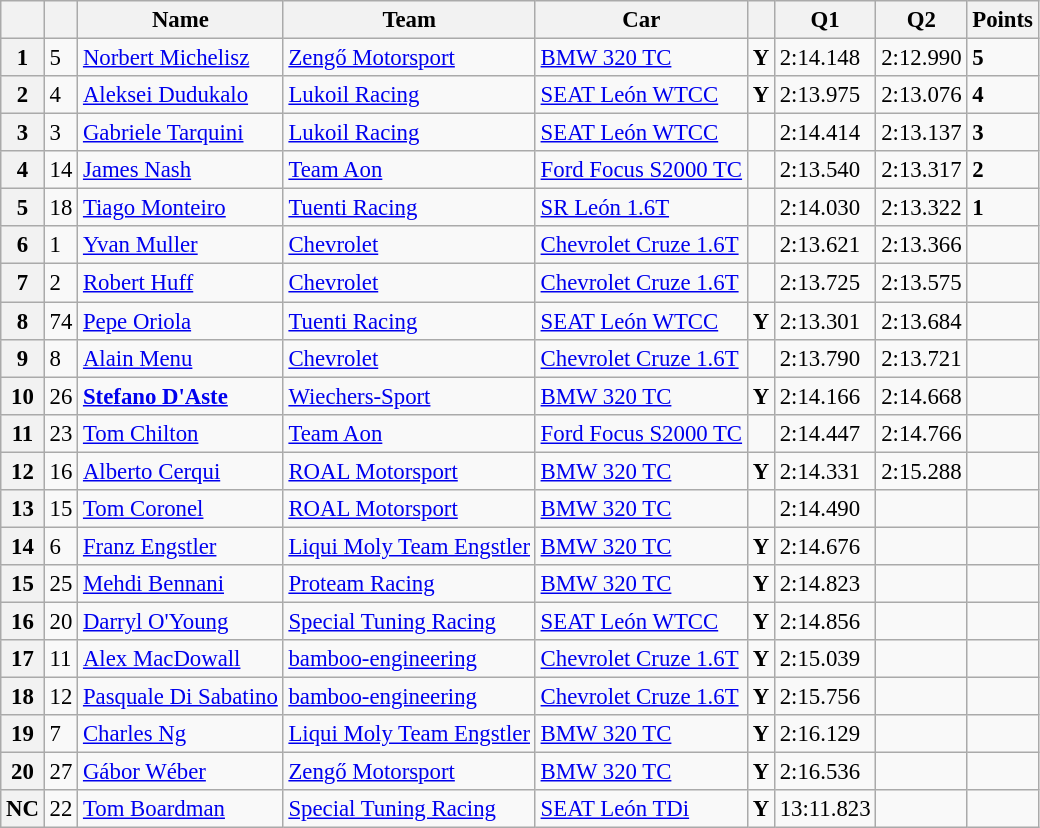<table class="wikitable sortable" style="font-size: 95%;">
<tr>
<th></th>
<th></th>
<th>Name</th>
<th>Team</th>
<th>Car</th>
<th></th>
<th>Q1</th>
<th>Q2</th>
<th>Points</th>
</tr>
<tr>
<th>1</th>
<td>5</td>
<td> <a href='#'>Norbert Michelisz</a></td>
<td><a href='#'>Zengő Motorsport</a></td>
<td><a href='#'>BMW 320 TC</a></td>
<td align=center><strong><span>Y</span></strong></td>
<td>2:14.148</td>
<td>2:12.990</td>
<td><strong>5</strong></td>
</tr>
<tr>
<th>2</th>
<td>4</td>
<td> <a href='#'>Aleksei Dudukalo</a></td>
<td><a href='#'>Lukoil Racing</a></td>
<td><a href='#'>SEAT León WTCC</a></td>
<td align=center><strong><span>Y</span></strong></td>
<td>2:13.975</td>
<td>2:13.076</td>
<td><strong>4</strong></td>
</tr>
<tr>
<th>3</th>
<td>3</td>
<td> <a href='#'>Gabriele Tarquini</a></td>
<td><a href='#'>Lukoil Racing</a></td>
<td><a href='#'>SEAT León WTCC</a></td>
<td></td>
<td>2:14.414</td>
<td>2:13.137</td>
<td><strong>3</strong></td>
</tr>
<tr>
<th>4</th>
<td>14</td>
<td> <a href='#'>James Nash</a></td>
<td><a href='#'>Team Aon</a></td>
<td><a href='#'>Ford Focus S2000 TC</a></td>
<td></td>
<td>2:13.540</td>
<td>2:13.317</td>
<td><strong>2</strong></td>
</tr>
<tr>
<th>5</th>
<td>18</td>
<td> <a href='#'>Tiago Monteiro</a></td>
<td><a href='#'>Tuenti Racing</a></td>
<td><a href='#'>SR León 1.6T</a></td>
<td></td>
<td>2:14.030</td>
<td>2:13.322</td>
<td><strong>1</strong></td>
</tr>
<tr>
<th>6</th>
<td>1</td>
<td> <a href='#'>Yvan Muller</a></td>
<td><a href='#'>Chevrolet</a></td>
<td><a href='#'>Chevrolet Cruze 1.6T</a></td>
<td></td>
<td>2:13.621</td>
<td>2:13.366</td>
<td></td>
</tr>
<tr>
<th>7</th>
<td>2</td>
<td> <a href='#'>Robert Huff</a></td>
<td><a href='#'>Chevrolet</a></td>
<td><a href='#'>Chevrolet Cruze 1.6T</a></td>
<td></td>
<td>2:13.725</td>
<td>2:13.575</td>
<td></td>
</tr>
<tr>
<th>8</th>
<td>74</td>
<td> <a href='#'>Pepe Oriola</a></td>
<td><a href='#'>Tuenti Racing</a></td>
<td><a href='#'>SEAT León WTCC</a></td>
<td align=center><strong><span>Y</span></strong></td>
<td>2:13.301</td>
<td>2:13.684</td>
<td></td>
</tr>
<tr>
<th>9</th>
<td>8</td>
<td> <a href='#'>Alain Menu</a></td>
<td><a href='#'>Chevrolet</a></td>
<td><a href='#'>Chevrolet Cruze 1.6T</a></td>
<td></td>
<td>2:13.790</td>
<td>2:13.721</td>
<td></td>
</tr>
<tr>
<th>10</th>
<td>26</td>
<td> <strong><a href='#'>Stefano D'Aste</a></strong></td>
<td><a href='#'>Wiechers-Sport</a></td>
<td><a href='#'>BMW 320 TC</a></td>
<td align=center><strong><span>Y</span></strong></td>
<td>2:14.166</td>
<td>2:14.668</td>
<td></td>
</tr>
<tr>
<th>11</th>
<td>23</td>
<td> <a href='#'>Tom Chilton</a></td>
<td><a href='#'>Team Aon</a></td>
<td><a href='#'>Ford Focus S2000 TC</a></td>
<td></td>
<td>2:14.447</td>
<td>2:14.766</td>
<td></td>
</tr>
<tr>
<th>12</th>
<td>16</td>
<td> <a href='#'>Alberto Cerqui</a></td>
<td><a href='#'>ROAL Motorsport</a></td>
<td><a href='#'>BMW 320 TC</a></td>
<td align=center><strong><span>Y</span></strong></td>
<td>2:14.331</td>
<td>2:15.288</td>
<td></td>
</tr>
<tr>
<th>13</th>
<td>15</td>
<td> <a href='#'>Tom Coronel</a></td>
<td><a href='#'>ROAL Motorsport</a></td>
<td><a href='#'>BMW 320 TC</a></td>
<td></td>
<td>2:14.490</td>
<td></td>
<td></td>
</tr>
<tr>
<th>14</th>
<td>6</td>
<td> <a href='#'>Franz Engstler</a></td>
<td><a href='#'>Liqui Moly Team Engstler</a></td>
<td><a href='#'>BMW 320 TC</a></td>
<td align=center><strong><span>Y</span></strong></td>
<td>2:14.676</td>
<td></td>
<td></td>
</tr>
<tr>
<th>15</th>
<td>25</td>
<td> <a href='#'>Mehdi Bennani</a></td>
<td><a href='#'>Proteam Racing</a></td>
<td><a href='#'>BMW 320 TC</a></td>
<td align=center><strong><span>Y</span></strong></td>
<td>2:14.823</td>
<td></td>
<td></td>
</tr>
<tr>
<th>16</th>
<td>20</td>
<td> <a href='#'>Darryl O'Young</a></td>
<td><a href='#'>Special Tuning Racing</a></td>
<td><a href='#'>SEAT León WTCC</a></td>
<td align=center><strong><span>Y</span></strong></td>
<td>2:14.856</td>
<td></td>
<td></td>
</tr>
<tr>
<th>17</th>
<td>11</td>
<td> <a href='#'>Alex MacDowall</a></td>
<td><a href='#'>bamboo-engineering</a></td>
<td><a href='#'>Chevrolet Cruze 1.6T</a></td>
<td align=center><strong><span>Y</span></strong></td>
<td>2:15.039</td>
<td></td>
<td></td>
</tr>
<tr>
<th>18</th>
<td>12</td>
<td> <a href='#'>Pasquale Di Sabatino</a></td>
<td><a href='#'>bamboo-engineering</a></td>
<td><a href='#'>Chevrolet Cruze 1.6T</a></td>
<td align=center><strong><span>Y</span></strong></td>
<td>2:15.756</td>
<td></td>
<td></td>
</tr>
<tr>
<th>19</th>
<td>7</td>
<td> <a href='#'>Charles Ng</a></td>
<td><a href='#'>Liqui Moly Team Engstler</a></td>
<td><a href='#'>BMW 320 TC</a></td>
<td align=center><strong><span>Y</span></strong></td>
<td>2:16.129</td>
<td></td>
<td></td>
</tr>
<tr>
<th>20</th>
<td>27</td>
<td> <a href='#'>Gábor Wéber</a></td>
<td><a href='#'>Zengő Motorsport</a></td>
<td><a href='#'>BMW 320 TC</a></td>
<td align=center><strong><span>Y</span></strong></td>
<td>2:16.536</td>
<td></td>
<td></td>
</tr>
<tr>
<th>NC</th>
<td>22</td>
<td> <a href='#'>Tom Boardman</a></td>
<td><a href='#'>Special Tuning Racing</a></td>
<td><a href='#'>SEAT León TDi</a></td>
<td align=center><strong><span>Y</span></strong></td>
<td>13:11.823</td>
<td></td>
<td></td>
</tr>
</table>
